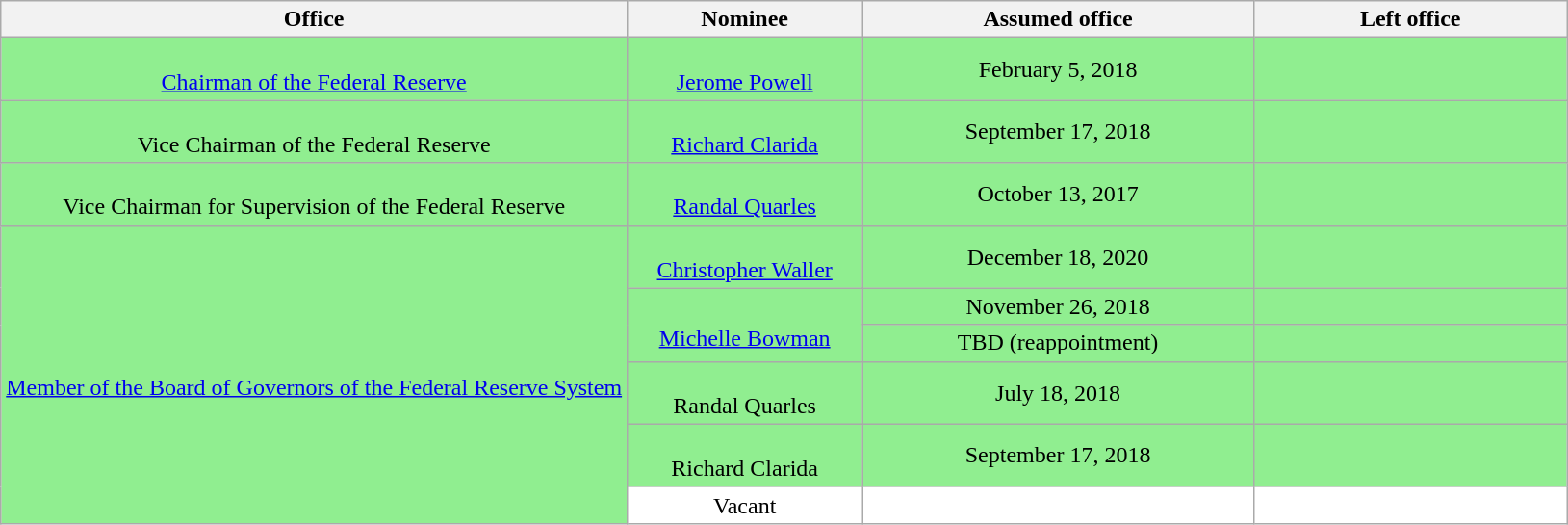<table class="wikitable sortable" style="text-align:center">
<tr>
<th style="width:40%;">Office</th>
<th style="width:15%;">Nominee</th>
<th style="width:25%;" data-sort-type="date">Assumed office</th>
<th style="width:20%;" data-sort-type="date">Left office</th>
</tr>
<tr style="background:lightgreen">
<td><br><a href='#'>Chairman of the Federal Reserve</a></td>
<td><br><a href='#'>Jerome Powell</a></td>
<td>February 5, 2018<br></td>
<td></td>
</tr>
<tr style="background:lightgreen">
<td><br>Vice Chairman of the Federal Reserve</td>
<td><br><a href='#'>Richard Clarida</a></td>
<td>September 17, 2018<br></td>
<td></td>
</tr>
<tr style="background:lightgreen">
<td><br>Vice Chairman for Supervision of the Federal Reserve</td>
<td><br><a href='#'>Randal Quarles</a></td>
<td>October 13, 2017<br></td>
<td></td>
</tr>
<tr style="background:linen">
<td style="background:lightgreen" rowspan="6"><br><a href='#'>Member of the Board of Governors of the Federal Reserve System</a></td>
<td style="background:lightgreen"><br><a href='#'>Christopher Waller</a></td>
<td style="background:lightgreen">December 18, 2020<br></td>
<td style="background:lightgreen"></td>
</tr>
<tr style="background:lightgreen">
<td rowspan="2"><br><a href='#'>Michelle Bowman</a></td>
<td>November 26, 2018<br></td>
<td></td>
</tr>
<tr style="background:lightgreen">
<td>TBD (reappointment)<br></td>
<td></td>
</tr>
<tr style="background:lightgreen">
<td><br>Randal Quarles</td>
<td>July 18, 2018<br></td>
<td></td>
</tr>
<tr style="background:lightgreen">
<td><br>Richard Clarida</td>
<td>September 17, 2018<br></td>
<td></td>
</tr>
<tr style="background:white">
<td>Vacant</td>
<td></td>
<td></td>
</tr>
</table>
